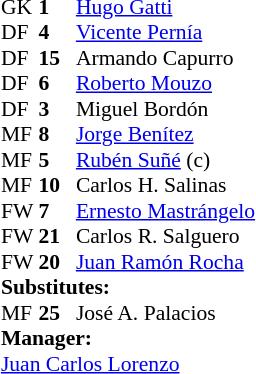<table cellspacing="0" cellpadding="0" style="font-size:90%; margin:0.2em auto;">
<tr>
<th width="25"></th>
<th width="25"></th>
</tr>
<tr>
<td>GK</td>
<td><strong>1</strong></td>
<td> <a href='#'>Hugo Gatti</a></td>
</tr>
<tr>
<td>DF</td>
<td><strong>4</strong></td>
<td> <a href='#'>Vicente Pernía</a></td>
</tr>
<tr>
<td>DF</td>
<td><strong>15</strong></td>
<td> Armando Capurro</td>
</tr>
<tr>
<td>DF</td>
<td><strong>6</strong></td>
<td> <a href='#'>Roberto Mouzo</a></td>
</tr>
<tr>
<td>DF</td>
<td><strong>3</strong></td>
<td> Miguel Bordón</td>
</tr>
<tr>
<td>MF</td>
<td><strong>8</strong></td>
<td> <a href='#'>Jorge Benítez</a></td>
<td></td>
<td></td>
</tr>
<tr>
<td>MF</td>
<td><strong>5</strong></td>
<td> <a href='#'>Rubén Suñé</a> (c)</td>
</tr>
<tr>
<td>MF</td>
<td><strong>10</strong></td>
<td> Carlos H. Salinas</td>
</tr>
<tr>
<td>FW</td>
<td><strong>7</strong></td>
<td> <a href='#'>Ernesto Mastrángelo</a></td>
</tr>
<tr>
<td>FW</td>
<td><strong>21</strong></td>
<td> Carlos R. Salguero</td>
</tr>
<tr>
<td>FW</td>
<td><strong>20</strong></td>
<td> <a href='#'>Juan Ramón Rocha</a></td>
</tr>
<tr>
<td colspan=3><strong>Substitutes:</strong></td>
</tr>
<tr>
<td>MF</td>
<td><strong>25</strong></td>
<td> José A. Palacios</td>
<td></td>
<td></td>
</tr>
<tr>
<td colspan=3><strong>Manager:</strong></td>
</tr>
<tr>
<td colspan=4> <a href='#'>Juan Carlos Lorenzo</a></td>
</tr>
</table>
